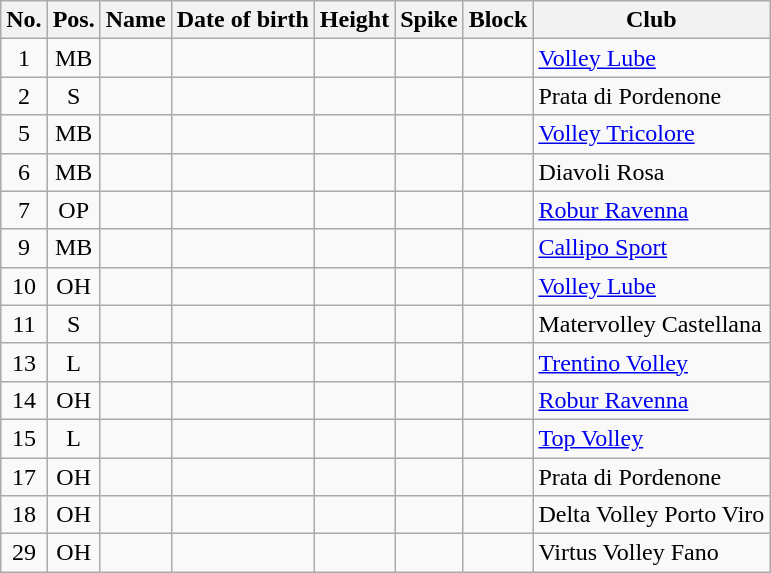<table class="wikitable sortable" style="text-align:center">
<tr>
<th>No.</th>
<th>Pos.</th>
<th>Name</th>
<th>Date of birth</th>
<th>Height</th>
<th>Spike</th>
<th>Block</th>
<th>Club</th>
</tr>
<tr>
<td>1</td>
<td>MB</td>
<td align=left></td>
<td align=left></td>
<td></td>
<td></td>
<td></td>
<td align=left> <a href='#'>Volley Lube</a></td>
</tr>
<tr>
<td>2</td>
<td>S</td>
<td align=left></td>
<td align=left></td>
<td></td>
<td></td>
<td></td>
<td align=left> Prata di Pordenone</td>
</tr>
<tr>
<td>5</td>
<td>MB</td>
<td align=left></td>
<td align=left></td>
<td></td>
<td></td>
<td></td>
<td align=left> <a href='#'>Volley Tricolore</a></td>
</tr>
<tr>
<td>6</td>
<td>MB</td>
<td align=left></td>
<td align=left></td>
<td></td>
<td></td>
<td></td>
<td align=left> Diavoli Rosa</td>
</tr>
<tr>
<td>7</td>
<td>OP</td>
<td align=left></td>
<td align=left></td>
<td></td>
<td></td>
<td></td>
<td align=left> <a href='#'>Robur Ravenna</a></td>
</tr>
<tr>
<td>9</td>
<td>MB</td>
<td align=left></td>
<td align=left></td>
<td></td>
<td></td>
<td></td>
<td align=left> <a href='#'>Callipo Sport</a></td>
</tr>
<tr>
<td>10</td>
<td>OH</td>
<td align=left></td>
<td align=left></td>
<td></td>
<td></td>
<td></td>
<td align=left> <a href='#'>Volley Lube</a></td>
</tr>
<tr>
<td>11</td>
<td>S</td>
<td align=left></td>
<td align=left></td>
<td></td>
<td></td>
<td></td>
<td align=left> Matervolley Castellana</td>
</tr>
<tr>
<td>13</td>
<td>L</td>
<td align=left></td>
<td align=left></td>
<td></td>
<td></td>
<td></td>
<td align=left> <a href='#'>Trentino Volley</a></td>
</tr>
<tr>
<td>14</td>
<td>OH</td>
<td align=left></td>
<td align=left></td>
<td></td>
<td></td>
<td></td>
<td align=left> <a href='#'>Robur Ravenna</a></td>
</tr>
<tr>
<td>15</td>
<td>L</td>
<td align=left></td>
<td align=left></td>
<td></td>
<td></td>
<td></td>
<td align=left> <a href='#'>Top Volley</a></td>
</tr>
<tr>
<td>17</td>
<td>OH</td>
<td align=left></td>
<td align=left></td>
<td></td>
<td></td>
<td></td>
<td align=left> Prata di Pordenone</td>
</tr>
<tr>
<td>18</td>
<td>OH</td>
<td align=left></td>
<td align=left></td>
<td></td>
<td></td>
<td></td>
<td align=left> Delta Volley Porto Viro</td>
</tr>
<tr>
<td>29</td>
<td>OH</td>
<td align=left></td>
<td align=left></td>
<td></td>
<td></td>
<td></td>
<td align=left> Virtus Volley Fano</td>
</tr>
</table>
